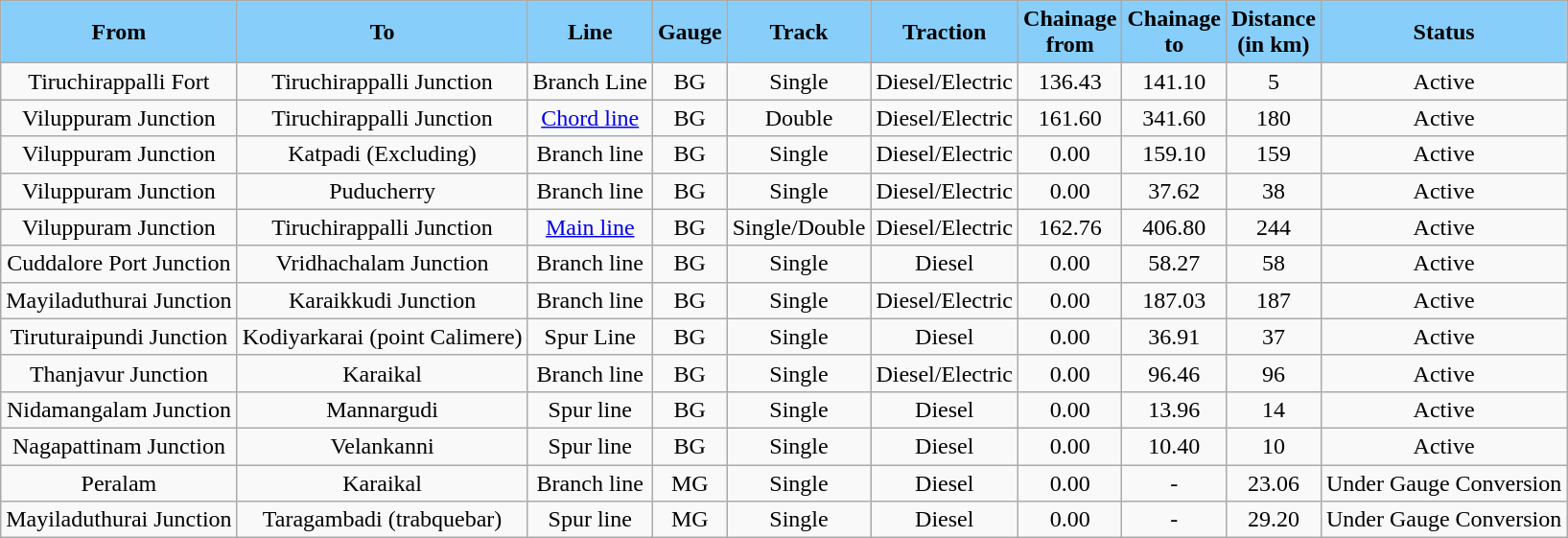<table class="wikitable sortable" style="text-align:center">
<tr>
<th scope="col" style="background-color:lightskyblue;">From</th>
<th scope="col" style="background-color:lightskyblue;">To</th>
<th scope="col" style="background-color:lightskyblue;">Line</th>
<th scope="col" style="background-color:lightskyblue;">Gauge</th>
<th scope="col" style="background-color:lightskyblue;">Track</th>
<th scope="col" style="background-color:lightskyblue;">Traction </th>
<th scope="col" style="background-color:lightskyblue;">Chainage<br>from</th>
<th scope="col" style="background-color:lightskyblue;">Chainage<br>to</th>
<th scope="col" style="background-color:lightskyblue;">Distance<br>(in km)</th>
<th scope="col" style="background-color:lightskyblue;">Status</th>
</tr>
<tr>
<td>Tiruchirappalli Fort</td>
<td>Tiruchirappalli Junction</td>
<td>Branch Line</td>
<td>BG</td>
<td>Single</td>
<td>Diesel/Electric</td>
<td>136.43</td>
<td>141.10</td>
<td>5</td>
<td>Active</td>
</tr>
<tr>
<td>Viluppuram Junction</td>
<td>Tiruchirappalli Junction</td>
<td><a href='#'>Chord line</a></td>
<td>BG</td>
<td>Double</td>
<td>Diesel/Electric</td>
<td>161.60</td>
<td>341.60</td>
<td>180</td>
<td>Active</td>
</tr>
<tr>
<td>Viluppuram Junction</td>
<td>Katpadi (Excluding)</td>
<td>Branch line</td>
<td>BG</td>
<td>Single</td>
<td>Diesel/Electric</td>
<td>0.00</td>
<td>159.10</td>
<td>159</td>
<td>Active</td>
</tr>
<tr>
<td>Viluppuram Junction</td>
<td>Puducherry</td>
<td>Branch line</td>
<td>BG</td>
<td>Single</td>
<td>Diesel/Electric</td>
<td>0.00</td>
<td>37.62</td>
<td>38</td>
<td>Active</td>
</tr>
<tr>
<td>Viluppuram Junction</td>
<td>Tiruchirappalli Junction</td>
<td><a href='#'>Main line</a></td>
<td>BG</td>
<td>Single/Double </td>
<td>Diesel/Electric </td>
<td>162.76</td>
<td>406.80</td>
<td>244</td>
<td>Active</td>
</tr>
<tr>
<td>Cuddalore Port Junction</td>
<td>Vridhachalam Junction</td>
<td>Branch line</td>
<td>BG</td>
<td>Single</td>
<td>Diesel</td>
<td>0.00</td>
<td>58.27</td>
<td>58</td>
<td>Active</td>
</tr>
<tr>
<td>Mayiladuthurai Junction</td>
<td>Karaikkudi Junction</td>
<td>Branch line</td>
<td>BG</td>
<td>Single</td>
<td>Diesel/Electric </td>
<td>0.00</td>
<td>187.03</td>
<td>187</td>
<td>Active</td>
</tr>
<tr>
<td>Tiruturaipundi Junction</td>
<td>Kodiyarkarai (point Calimere)</td>
<td>Spur Line</td>
<td>BG</td>
<td>Single</td>
<td>Diesel</td>
<td>0.00</td>
<td>36.91</td>
<td>37</td>
<td>Active</td>
</tr>
<tr>
<td>Thanjavur Junction</td>
<td>Karaikal</td>
<td>Branch line</td>
<td>BG</td>
<td>Single</td>
<td>Diesel/Electric</td>
<td>0.00</td>
<td>96.46</td>
<td>96</td>
<td>Active</td>
</tr>
<tr>
<td>Nidamangalam Junction</td>
<td>Mannargudi</td>
<td>Spur line</td>
<td>BG</td>
<td>Single</td>
<td>Diesel</td>
<td>0.00</td>
<td>13.96</td>
<td>14</td>
<td>Active</td>
</tr>
<tr>
<td>Nagapattinam Junction</td>
<td>Velankanni</td>
<td>Spur line</td>
<td>BG</td>
<td>Single</td>
<td>Diesel</td>
<td>0.00</td>
<td>10.40</td>
<td>10</td>
<td>Active</td>
</tr>
<tr>
<td>Peralam</td>
<td>Karaikal</td>
<td>Branch line</td>
<td>MG</td>
<td>Single</td>
<td>Diesel</td>
<td>0.00</td>
<td>-</td>
<td>23.06</td>
<td>Under Gauge Conversion</td>
</tr>
<tr>
<td>Mayiladuthurai Junction</td>
<td>Taragambadi (trabquebar)</td>
<td>Spur line</td>
<td>MG</td>
<td>Single</td>
<td>Diesel</td>
<td>0.00</td>
<td>-</td>
<td>29.20</td>
<td>Under Gauge Conversion</td>
</tr>
</table>
